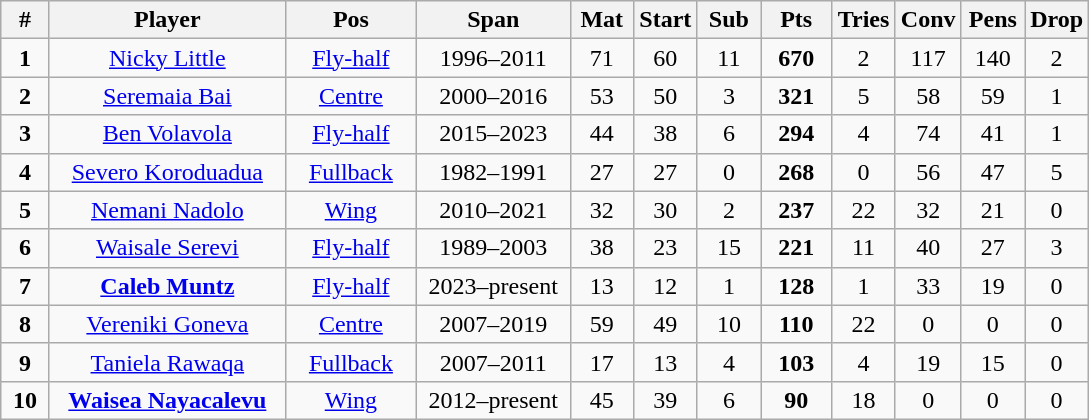<table class="wikitable" style="font-size:100%; text-align:center;">
<tr>
<th style="width:25px;">#</th>
<th style="width:150px;">Player</th>
<th style="width:80px;">Pos</th>
<th style="width:95px;">Span</th>
<th style="width:35px;">Mat</th>
<th style="width:35px;">Start</th>
<th style="width:35px;">Sub</th>
<th style="width:40px;">Pts</th>
<th style="width:35px;">Tries</th>
<th style="width:35px;">Conv</th>
<th style="width:35px;">Pens</th>
<th style="width:35px;">Drop</th>
</tr>
<tr>
<td><strong>1</strong></td>
<td><a href='#'>Nicky Little</a></td>
<td><a href='#'>Fly-half</a></td>
<td>1996–2011</td>
<td>71</td>
<td>60</td>
<td>11</td>
<td><strong>670</strong></td>
<td>2</td>
<td>117</td>
<td>140</td>
<td>2</td>
</tr>
<tr>
<td><strong>2</strong></td>
<td><a href='#'>Seremaia Bai</a></td>
<td><a href='#'>Centre</a></td>
<td>2000–2016</td>
<td>53</td>
<td>50</td>
<td>3</td>
<td><strong>321</strong></td>
<td>5</td>
<td>58</td>
<td>59</td>
<td>1</td>
</tr>
<tr>
<td><strong>3</strong></td>
<td><a href='#'>Ben Volavola</a></td>
<td><a href='#'>Fly-half</a></td>
<td>2015–2023</td>
<td>44</td>
<td>38</td>
<td>6</td>
<td><strong>294</strong></td>
<td>4</td>
<td>74</td>
<td>41</td>
<td>1</td>
</tr>
<tr>
<td><strong>4</strong></td>
<td><a href='#'>Severo Koroduadua</a></td>
<td><a href='#'>Fullback</a></td>
<td>1982–1991</td>
<td>27</td>
<td>27</td>
<td>0</td>
<td><strong>268</strong></td>
<td>0</td>
<td>56</td>
<td>47</td>
<td>5</td>
</tr>
<tr>
<td><strong>5</strong></td>
<td><a href='#'>Nemani Nadolo</a></td>
<td><a href='#'>Wing</a></td>
<td>2010–2021</td>
<td>32</td>
<td>30</td>
<td>2</td>
<td><strong>237</strong></td>
<td>22</td>
<td>32</td>
<td>21</td>
<td>0</td>
</tr>
<tr>
<td><strong>6</strong></td>
<td><a href='#'>Waisale Serevi</a></td>
<td><a href='#'>Fly-half</a></td>
<td>1989–2003</td>
<td>38</td>
<td>23</td>
<td>15</td>
<td><strong>221</strong></td>
<td>11</td>
<td>40</td>
<td>27</td>
<td>3</td>
</tr>
<tr>
<td><strong>7</strong></td>
<td><strong><a href='#'>Caleb Muntz</a></strong></td>
<td><a href='#'>Fly-half</a></td>
<td>2023–present</td>
<td>13</td>
<td>12</td>
<td>1</td>
<td><strong>128</strong></td>
<td>1</td>
<td>33</td>
<td>19</td>
<td>0</td>
</tr>
<tr>
<td><strong>8</strong></td>
<td><a href='#'>Vereniki Goneva</a></td>
<td><a href='#'>Centre</a></td>
<td>2007–2019</td>
<td>59</td>
<td>49</td>
<td>10</td>
<td><strong>110</strong></td>
<td>22</td>
<td>0</td>
<td>0</td>
<td>0</td>
</tr>
<tr>
<td><strong>9</strong></td>
<td><a href='#'>Taniela Rawaqa</a></td>
<td><a href='#'>Fullback</a></td>
<td>2007–2011</td>
<td>17</td>
<td>13</td>
<td>4</td>
<td><strong>103</strong></td>
<td>4</td>
<td>19</td>
<td>15</td>
<td>0</td>
</tr>
<tr>
<td><strong>10</strong></td>
<td><strong><a href='#'>Waisea Nayacalevu</a></strong></td>
<td><a href='#'>Wing</a></td>
<td>2012–present</td>
<td>45</td>
<td>39</td>
<td>6</td>
<td><strong>90</strong></td>
<td>18</td>
<td>0</td>
<td>0</td>
<td>0</td>
</tr>
</table>
